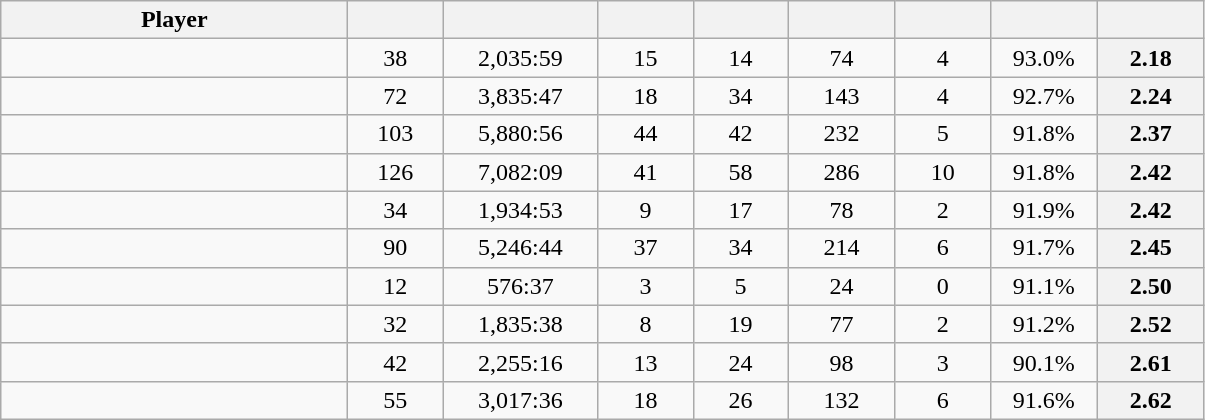<table class="wikitable sortable" style="text-align:center;">
<tr>
<th style="width:14em;">Player</th>
<th style="width:3.5em;"></th>
<th style="width:6em;"></th>
<th style="width:3.5em;"></th>
<th style="width:3.5em;"></th>
<th style="width:4em;"></th>
<th style="width:3.5em;"></th>
<th style="width:4em;"></th>
<th style="width:4em;"></th>
</tr>
<tr>
<td style="text-align:left;"> </td>
<td>38</td>
<td>2,035:59</td>
<td>15</td>
<td>14</td>
<td>74</td>
<td>4</td>
<td>93.0%</td>
<th>2.18</th>
</tr>
<tr>
<td style="text-align:left;"> </td>
<td>72</td>
<td>3,835:47</td>
<td>18</td>
<td>34</td>
<td>143</td>
<td>4</td>
<td>92.7%</td>
<th>2.24</th>
</tr>
<tr>
<td style="text-align:left;"> </td>
<td>103</td>
<td>5,880:56</td>
<td>44</td>
<td>42</td>
<td>232</td>
<td>5</td>
<td>91.8%</td>
<th>2.37</th>
</tr>
<tr>
<td style="text-align:left;"> </td>
<td>126</td>
<td>7,082:09</td>
<td>41</td>
<td>58</td>
<td>286</td>
<td>10</td>
<td>91.8%</td>
<th>2.42</th>
</tr>
<tr>
<td style="text-align:left;"> </td>
<td>34</td>
<td>1,934:53</td>
<td>9</td>
<td>17</td>
<td>78</td>
<td>2</td>
<td>91.9%</td>
<th>2.42</th>
</tr>
<tr>
<td style="text-align:left;"> </td>
<td>90</td>
<td>5,246:44</td>
<td>37</td>
<td>34</td>
<td>214</td>
<td>6</td>
<td>91.7%</td>
<th>2.45</th>
</tr>
<tr>
<td style="text-align:left;"> </td>
<td>12</td>
<td>576:37</td>
<td>3</td>
<td>5</td>
<td>24</td>
<td>0</td>
<td>91.1%</td>
<th>2.50</th>
</tr>
<tr>
<td style="text-align:left;"> </td>
<td>32</td>
<td>1,835:38</td>
<td>8</td>
<td>19</td>
<td>77</td>
<td>2</td>
<td>91.2%</td>
<th>2.52</th>
</tr>
<tr>
<td style="text-align:left;"> </td>
<td>42</td>
<td>2,255:16</td>
<td>13</td>
<td>24</td>
<td>98</td>
<td>3</td>
<td>90.1%</td>
<th>2.61</th>
</tr>
<tr>
<td style="text-align:left;"> </td>
<td>55</td>
<td>3,017:36</td>
<td>18</td>
<td>26</td>
<td>132</td>
<td>6</td>
<td>91.6%</td>
<th>2.62</th>
</tr>
</table>
